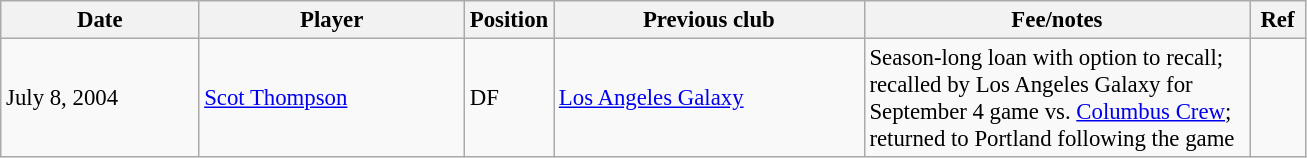<table class="wikitable" style="font-size:95%;">
<tr>
<th width=125px>Date</th>
<th width=170px>Player</th>
<th width=50px>Position</th>
<th width=200px>Previous club</th>
<th width=250px>Fee/notes</th>
<th width=30px>Ref</th>
</tr>
<tr>
<td>July 8, 2004</td>
<td> <a href='#'>Scot Thompson</a></td>
<td>DF</td>
<td> <a href='#'>Los Angeles Galaxy</a></td>
<td>Season-long loan with option to recall; recalled by Los Angeles Galaxy for September 4 game vs. <a href='#'>Columbus Crew</a>; returned to Portland following the game</td>
<td></td>
</tr>
</table>
